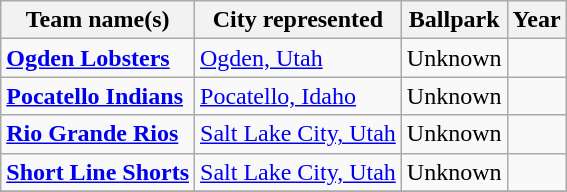<table class="wikitable">
<tr>
<th>Team name(s)</th>
<th>City represented</th>
<th>Ballpark</th>
<th>Year</th>
</tr>
<tr>
<td><strong><a href='#'>Ogden Lobsters</a></strong></td>
<td><a href='#'>Ogden, Utah</a></td>
<td>Unknown</td>
<td></td>
</tr>
<tr>
<td><strong><a href='#'>Pocatello Indians</a></strong></td>
<td><a href='#'>Pocatello, Idaho</a></td>
<td>Unknown<br></td>
<td></td>
</tr>
<tr>
<td><strong><a href='#'>Rio Grande Rios</a></strong></td>
<td><a href='#'>Salt Lake City, Utah</a></td>
<td>Unknown<br></td>
<td></td>
</tr>
<tr>
<td><strong><a href='#'>Short Line Shorts</a></strong></td>
<td><a href='#'>Salt Lake City, Utah</a></td>
<td>Unknown</td>
<td></td>
</tr>
<tr>
</tr>
</table>
